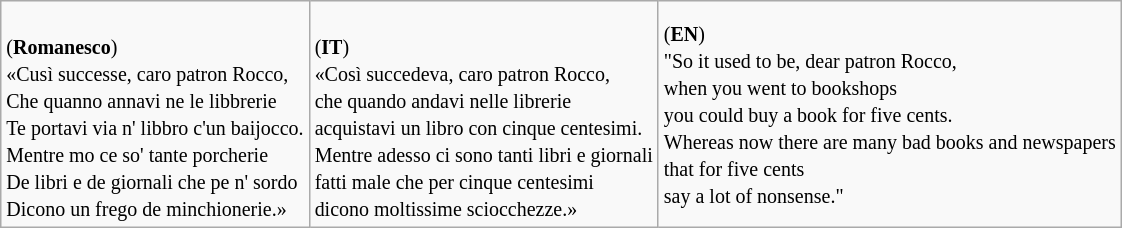<table class="wikitable">
<tr>
<td><br><small>(<strong>Romanesco</strong>)</small><br><small>«Cusì successe, caro patron Rocco,</small><br><small>Che quanno annavi ne le libbrerie</small><br><small>Te portavi via n' libbro c'un baijocco.</small><br><small>Mentre mo ce so' tante porcherie</small><br><small>De libri e de giornali che pe n' sordo</small><br><small>Dicono un frego de minchionerie.»</small></td>
<td><br><small>(<strong>IT</strong>)</small><br><small>«Così succedeva, caro patron Rocco,</small><br><small>che quando andavi nelle librerie</small><br><small>acquistavi un libro con cinque centesimi.</small><br><small>Mentre adesso ci sono tanti libri e giornali</small><br><small>fatti male che per cinque centesimi</small><br><small>dicono moltissime sciocchezze.»</small></td>
<td><small>(<strong>EN</strong>)</small><br><small>"So it used to be, dear patron Rocco,</small><br><small>when you went to bookshops</small><br><small>you could buy a book for five cents.</small><br><small>Whereas now there are many bad books and newspapers</small><br><small>that for five cents</small><br><small>say a lot of nonsense."</small></td>
</tr>
</table>
